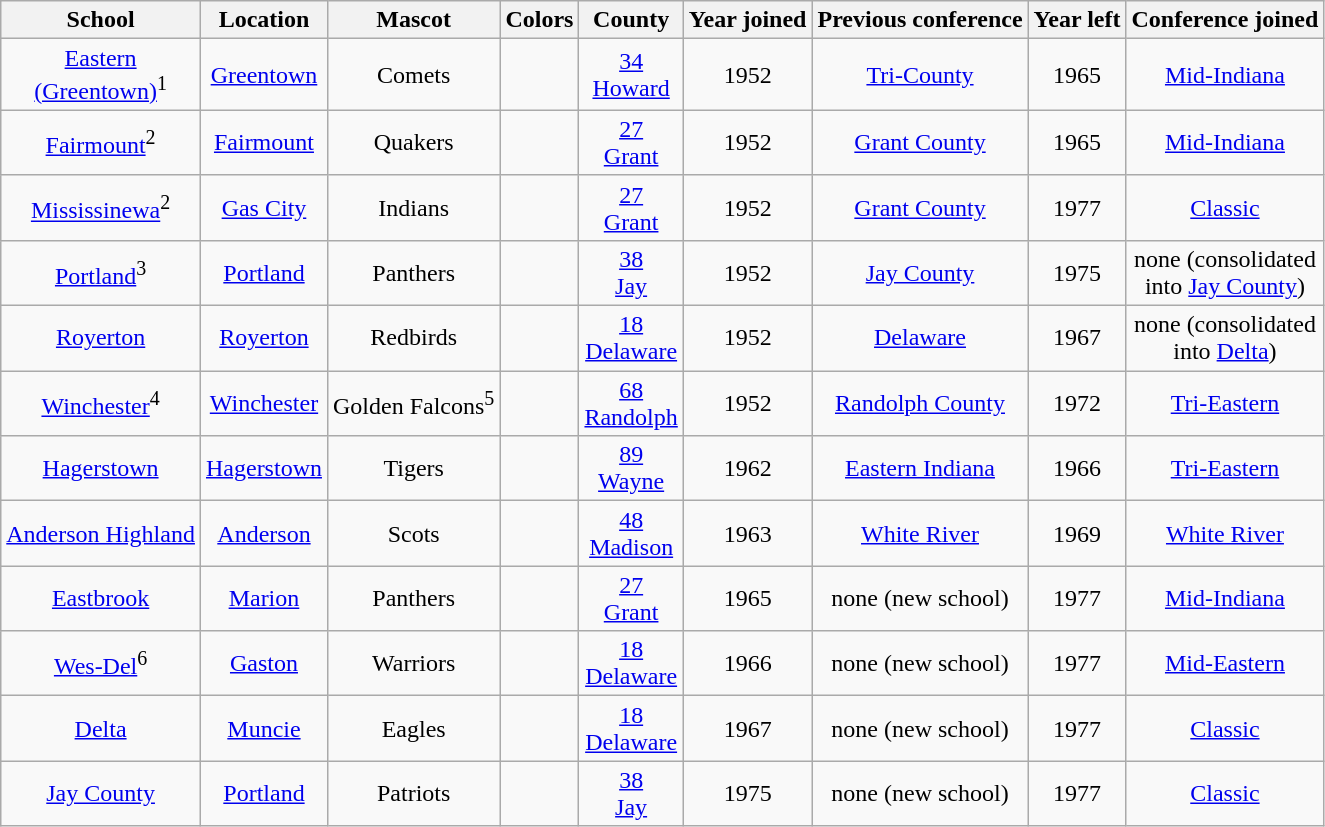<table class="wikitable" style="text-align:center;">
<tr>
<th>School</th>
<th>Location</th>
<th>Mascot</th>
<th>Colors</th>
<th>County</th>
<th>Year joined</th>
<th>Previous conference</th>
<th>Year left</th>
<th>Conference joined</th>
</tr>
<tr>
<td><a href='#'>Eastern <br> (Greentown)</a><sup>1</sup></td>
<td><a href='#'>Greentown</a></td>
<td>Comets</td>
<td> </td>
<td><a href='#'>34 <br> Howard</a></td>
<td>1952</td>
<td><a href='#'>Tri-County</a></td>
<td>1965</td>
<td><a href='#'>Mid-Indiana</a></td>
</tr>
<tr>
<td><a href='#'>Fairmount</a><sup>2</sup></td>
<td><a href='#'>Fairmount</a></td>
<td>Quakers</td>
<td>  </td>
<td><a href='#'>27 <br> Grant</a></td>
<td>1952</td>
<td><a href='#'>Grant County</a></td>
<td>1965</td>
<td><a href='#'>Mid-Indiana</a></td>
</tr>
<tr>
<td><a href='#'>Mississinewa</a><sup>2</sup></td>
<td><a href='#'>Gas City</a></td>
<td>Indians</td>
<td> </td>
<td><a href='#'>27 <br> Grant</a></td>
<td>1952</td>
<td><a href='#'>Grant County</a></td>
<td>1977</td>
<td><a href='#'>Classic</a></td>
</tr>
<tr>
<td><a href='#'>Portland</a><sup>3</sup></td>
<td><a href='#'>Portland</a></td>
<td>Panthers</td>
<td>  </td>
<td><a href='#'>38 <br> Jay</a></td>
<td>1952</td>
<td><a href='#'>Jay County</a></td>
<td>1975</td>
<td>none (consolidated <br> into <a href='#'>Jay County</a>)</td>
</tr>
<tr>
<td><a href='#'>Royerton</a></td>
<td><a href='#'>Royerton</a></td>
<td>Redbirds</td>
<td>  </td>
<td><a href='#'>18 <br> Delaware</a></td>
<td>1952</td>
<td><a href='#'>Delaware</a></td>
<td>1967</td>
<td>none (consolidated <br> into <a href='#'>Delta</a>)</td>
</tr>
<tr>
<td><a href='#'>Winchester</a><sup>4</sup></td>
<td><a href='#'>Winchester</a></td>
<td>Golden Falcons<sup>5</sup></td>
<td>  </td>
<td><a href='#'>68 <br> Randolph</a></td>
<td>1952</td>
<td><a href='#'>Randolph County</a></td>
<td>1972</td>
<td><a href='#'>Tri-Eastern</a></td>
</tr>
<tr>
<td><a href='#'>Hagerstown</a></td>
<td><a href='#'>Hagerstown</a></td>
<td>Tigers</td>
<td>  </td>
<td><a href='#'>89 <br> Wayne</a></td>
<td>1962</td>
<td><a href='#'>Eastern Indiana</a></td>
<td>1966</td>
<td><a href='#'>Tri-Eastern</a></td>
</tr>
<tr>
<td><a href='#'>Anderson Highland</a></td>
<td><a href='#'>Anderson</a></td>
<td>Scots</td>
<td> </td>
<td><a href='#'>48 <br> Madison</a></td>
<td>1963</td>
<td><a href='#'>White River</a></td>
<td>1969</td>
<td><a href='#'>White River</a></td>
</tr>
<tr>
<td><a href='#'>Eastbrook</a></td>
<td><a href='#'>Marion</a></td>
<td>Panthers</td>
<td>  </td>
<td><a href='#'>27 <br> Grant</a></td>
<td>1965</td>
<td>none (new school)</td>
<td>1977</td>
<td><a href='#'>Mid-Indiana</a></td>
</tr>
<tr>
<td><a href='#'>Wes-Del</a><sup>6</sup></td>
<td><a href='#'>Gaston</a></td>
<td>Warriors</td>
<td> </td>
<td><a href='#'>18 <br> Delaware</a></td>
<td>1966</td>
<td>none (new school)</td>
<td>1977</td>
<td><a href='#'>Mid-Eastern</a></td>
</tr>
<tr>
<td><a href='#'>Delta</a></td>
<td><a href='#'>Muncie</a></td>
<td>Eagles</td>
<td>  </td>
<td><a href='#'>18 <br> Delaware</a></td>
<td>1967</td>
<td>none (new school)</td>
<td>1977</td>
<td><a href='#'>Classic</a></td>
</tr>
<tr>
<td><a href='#'>Jay County</a></td>
<td><a href='#'>Portland</a></td>
<td>Patriots</td>
<td>  </td>
<td><a href='#'>38 <br> Jay</a></td>
<td>1975</td>
<td>none (new school)</td>
<td>1977</td>
<td><a href='#'>Classic</a></td>
</tr>
</table>
